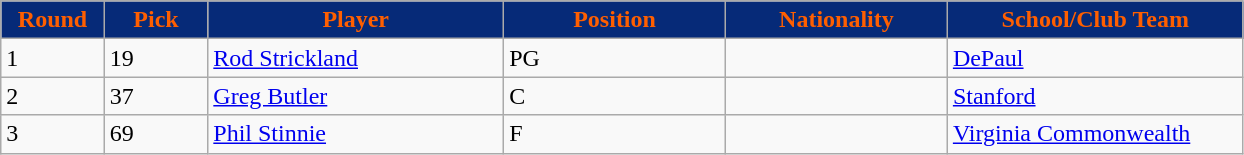<table class="wikitable sortable sortable">
<tr>
<th style="background:#062A78;color:#FF5F00;" width="7%">Round</th>
<th style="background:#062A78;color:#FF5F00;" width="7%">Pick</th>
<th style="background:#062A78;color:#FF5F00;" width="20%">Player</th>
<th style="background:#062A78;color:#FF5F00;" width="15%">Position</th>
<th style="background:#062A78;color:#FF5F00;" width="15%">Nationality</th>
<th style="background:#062A78;color:#FF5F00;" width="20%">School/Club Team</th>
</tr>
<tr>
<td>1</td>
<td>19</td>
<td><a href='#'>Rod Strickland</a></td>
<td>PG</td>
<td></td>
<td><a href='#'>DePaul</a></td>
</tr>
<tr>
<td>2</td>
<td>37</td>
<td><a href='#'>Greg Butler</a></td>
<td>C</td>
<td></td>
<td><a href='#'>Stanford</a></td>
</tr>
<tr>
<td>3</td>
<td>69</td>
<td><a href='#'>Phil Stinnie</a></td>
<td>F</td>
<td></td>
<td><a href='#'>Virginia Commonwealth</a></td>
</tr>
</table>
